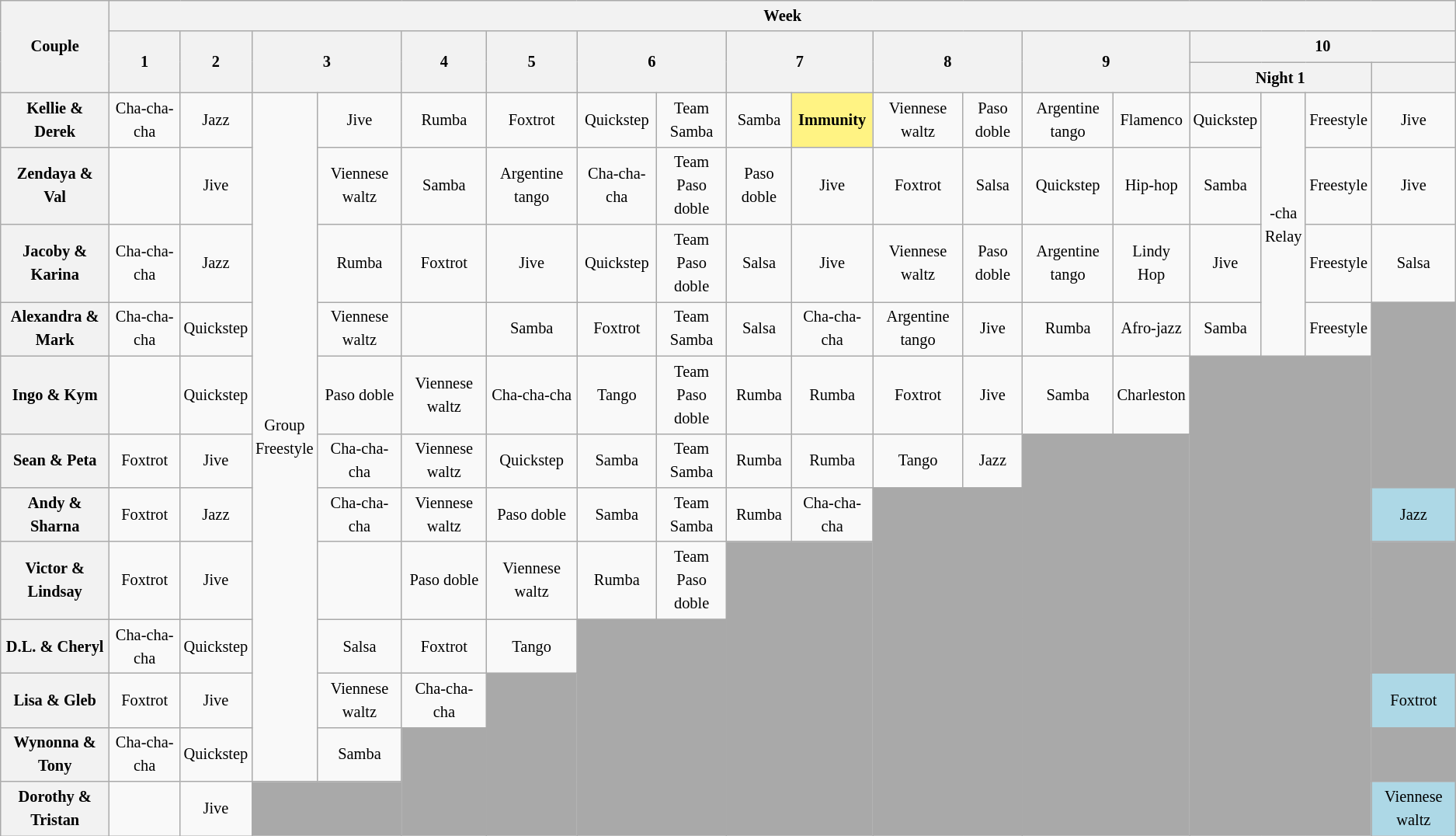<table class="wikitable unsortable" style="text-align:center; font-size:85%; line-height:20px">
<tr>
<th scope="col" rowspan="3">Couple</th>
<th colspan="18">Week</th>
</tr>
<tr>
<th rowspan="2" scope="col">1</th>
<th rowspan="2" scope="col">2</th>
<th colspan="2" rowspan="2" scope="col">3</th>
<th rowspan="2" scope="col">4</th>
<th rowspan="2" scope="col">5</th>
<th colspan="2" rowspan="2" scope="col">6</th>
<th colspan="2" rowspan="2" scope="col">7</th>
<th colspan="2" rowspan="2" scope="col">8</th>
<th colspan="2" rowspan="2" scope="col">9</th>
<th colspan="4" scope="col">10</th>
</tr>
<tr>
<th colspan="3">Night 1</th>
<th></th>
</tr>
<tr>
<th scope="row">Kellie & Derek</th>
<td>Cha-cha-cha</td>
<td>Jazz</td>
<td rowspan="11">Group<br>Freestyle</td>
<td>Jive</td>
<td>Rumba</td>
<td>Foxtrot</td>
<td>Quickstep</td>
<td>Team Samba</td>
<td>Samba</td>
<td bgcolor="fff383"><strong>Immunity</strong></td>
<td>Viennese waltz</td>
<td>Paso doble</td>
<td>Argentine tango</td>
<td>Flamenco</td>
<td>Quickstep</td>
<td rowspan="4">-cha<br>Relay</td>
<td>Freestyle</td>
<td>Jive</td>
</tr>
<tr>
<th scope="row">Zendaya & Val</th>
<td></td>
<td>Jive</td>
<td>Viennese waltz</td>
<td>Samba</td>
<td>Argentine tango</td>
<td>Cha-cha-cha</td>
<td>Team<br>Paso doble</td>
<td>Paso doble</td>
<td>Jive</td>
<td>Foxtrot</td>
<td>Salsa</td>
<td>Quickstep</td>
<td>Hip-hop</td>
<td>Samba</td>
<td>Freestyle</td>
<td>Jive</td>
</tr>
<tr>
<th scope="row">Jacoby & Karina</th>
<td>Cha-cha-cha</td>
<td>Jazz</td>
<td>Rumba</td>
<td>Foxtrot</td>
<td>Jive</td>
<td>Quickstep</td>
<td>Team<br>Paso doble</td>
<td>Salsa</td>
<td>Jive</td>
<td>Viennese waltz</td>
<td>Paso doble</td>
<td>Argentine tango</td>
<td>Lindy Hop</td>
<td>Jive</td>
<td>Freestyle</td>
<td>Salsa</td>
</tr>
<tr>
<th scope="row">Alexandra & Mark</th>
<td>Cha-cha-cha</td>
<td>Quickstep</td>
<td>Viennese waltz</td>
<td></td>
<td>Samba</td>
<td>Foxtrot</td>
<td>Team Samba</td>
<td>Salsa</td>
<td>Cha-cha-cha</td>
<td>Argentine tango</td>
<td>Jive</td>
<td>Rumba</td>
<td>Afro-jazz</td>
<td>Samba</td>
<td>Freestyle</td>
<td rowspan="3" style="background:darkgrey"></td>
</tr>
<tr>
<th scope="row">Ingo & Kym</th>
<td></td>
<td>Quickstep</td>
<td>Paso doble</td>
<td>Viennese waltz</td>
<td>Cha-cha-cha</td>
<td>Tango</td>
<td>Team<br>Paso doble</td>
<td>Rumba</td>
<td>Rumba</td>
<td>Foxtrot</td>
<td>Jive</td>
<td>Samba</td>
<td>Charleston</td>
<td colspan="3" rowspan="8" style="background:darkgrey"></td>
</tr>
<tr>
<th scope="row">Sean & Peta</th>
<td>Foxtrot</td>
<td>Jive</td>
<td>Cha-cha-cha</td>
<td>Viennese waltz</td>
<td>Quickstep</td>
<td>Samba</td>
<td>Team Samba</td>
<td>Rumba</td>
<td>Rumba</td>
<td>Tango</td>
<td>Jazz</td>
<td colspan="2" rowspan="7" style="background:darkgrey"></td>
</tr>
<tr>
<th scope="row">Andy & Sharna</th>
<td>Foxtrot</td>
<td>Jazz</td>
<td>Cha-cha-cha</td>
<td>Viennese waltz</td>
<td>Paso doble</td>
<td>Samba</td>
<td>Team Samba</td>
<td>Rumba</td>
<td>Cha-cha-cha</td>
<td colspan="2" rowspan="6" style="background:darkgrey"></td>
<td bgcolor="lightblue">Jazz</td>
</tr>
<tr>
<th scope="row">Victor & Lindsay</th>
<td>Foxtrot</td>
<td>Jive</td>
<td></td>
<td>Paso doble</td>
<td>Viennese waltz</td>
<td>Rumba</td>
<td>Team<br>Paso doble</td>
<td colspan="2" rowspan="5" style="background:darkgrey"></td>
<td rowspan="2" bgcolor="darkgray"></td>
</tr>
<tr>
<th scope="row">D.L. & Cheryl</th>
<td>Cha-cha-cha</td>
<td>Quickstep</td>
<td>Salsa</td>
<td>Foxtrot</td>
<td>Tango</td>
<td colspan="2" rowspan="4" style="background:darkgrey"></td>
</tr>
<tr>
<th scope="row">Lisa & Gleb</th>
<td>Foxtrot</td>
<td>Jive</td>
<td>Viennese waltz</td>
<td>Cha-cha-cha</td>
<td rowspan="3" style="background:darkgrey"></td>
<td bgcolor="lightblue">Foxtrot</td>
</tr>
<tr>
<th scope="row">Wynonna & Tony</th>
<td>Cha-cha-cha</td>
<td>Quickstep</td>
<td>Samba</td>
<td rowspan="2" style="background:darkgrey;"></td>
<td bgcolor="darkgray"></td>
</tr>
<tr>
<th scope="row">Dorothy & Tristan</th>
<td></td>
<td>Jive</td>
<td colspan="2" style="background:darkgrey"></td>
<td bgcolor="lightblue">Viennese waltz</td>
</tr>
</table>
